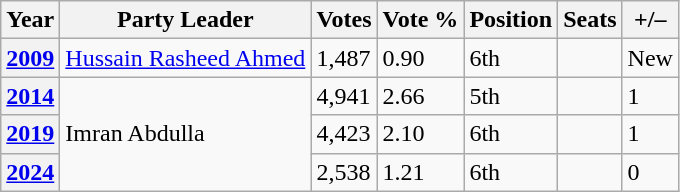<table class="wikitable">
<tr>
<th>Year</th>
<th>Party Leader</th>
<th>Votes</th>
<th>Vote %</th>
<th>Position</th>
<th>Seats</th>
<th>+/–</th>
</tr>
<tr>
<th><a href='#'>2009</a></th>
<td><a href='#'>Hussain Rasheed Ahmed</a></td>
<td>1,487</td>
<td>0.90</td>
<td> 6th</td>
<td></td>
<td>New</td>
</tr>
<tr>
<th><a href='#'>2014</a></th>
<td rowspan=3>Imran Abdulla</td>
<td>4,941</td>
<td>2.66</td>
<td> 5th</td>
<td></td>
<td> 1</td>
</tr>
<tr>
<th><a href='#'>2019</a></th>
<td>4,423</td>
<td>2.10</td>
<td> 6th</td>
<td></td>
<td> 1</td>
</tr>
<tr>
<th><a href='#'>2024</a></th>
<td>2,538</td>
<td>1.21</td>
<td> 6th</td>
<td></td>
<td> 0</td>
</tr>
</table>
